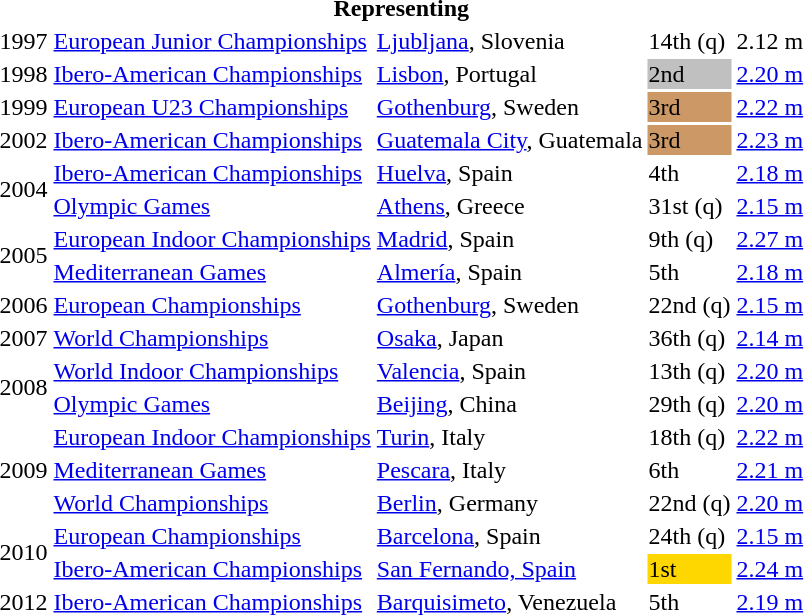<table>
<tr>
<th colspan="5">Representing </th>
</tr>
<tr>
<td>1997</td>
<td><a href='#'>European Junior Championships</a></td>
<td><a href='#'>Ljubljana</a>, Slovenia</td>
<td>14th (q)</td>
<td>2.12 m</td>
</tr>
<tr>
<td>1998</td>
<td><a href='#'>Ibero-American Championships</a></td>
<td><a href='#'>Lisbon</a>, Portugal</td>
<td bgcolor=silver>2nd</td>
<td><a href='#'>2.20 m</a></td>
</tr>
<tr>
<td>1999</td>
<td><a href='#'>European U23 Championships</a></td>
<td><a href='#'>Gothenburg</a>, Sweden</td>
<td bgcolor=cc9966>3rd</td>
<td><a href='#'>2.22 m</a></td>
</tr>
<tr>
<td>2002</td>
<td><a href='#'>Ibero-American Championships</a></td>
<td><a href='#'>Guatemala City</a>, Guatemala</td>
<td bgcolor=cc9966>3rd</td>
<td><a href='#'>2.23 m</a></td>
</tr>
<tr>
<td rowspan=2>2004</td>
<td><a href='#'>Ibero-American Championships</a></td>
<td><a href='#'>Huelva</a>, Spain</td>
<td>4th</td>
<td><a href='#'>2.18 m</a></td>
</tr>
<tr>
<td><a href='#'>Olympic Games</a></td>
<td><a href='#'>Athens</a>, Greece</td>
<td>31st (q)</td>
<td><a href='#'>2.15 m</a></td>
</tr>
<tr>
<td rowspan=2>2005</td>
<td><a href='#'>European Indoor Championships</a></td>
<td><a href='#'>Madrid</a>, Spain</td>
<td>9th (q)</td>
<td><a href='#'>2.27 m</a></td>
</tr>
<tr>
<td><a href='#'>Mediterranean Games</a></td>
<td><a href='#'>Almería</a>, Spain</td>
<td>5th</td>
<td><a href='#'>2.18 m</a></td>
</tr>
<tr>
<td>2006</td>
<td><a href='#'>European Championships</a></td>
<td><a href='#'>Gothenburg</a>, Sweden</td>
<td>22nd (q)</td>
<td><a href='#'>2.15 m</a></td>
</tr>
<tr>
<td>2007</td>
<td><a href='#'>World Championships</a></td>
<td><a href='#'>Osaka</a>, Japan</td>
<td>36th (q)</td>
<td><a href='#'>2.14 m</a></td>
</tr>
<tr>
<td rowspan=2>2008</td>
<td><a href='#'>World Indoor Championships</a></td>
<td><a href='#'>Valencia</a>, Spain</td>
<td>13th (q)</td>
<td><a href='#'>2.20 m</a></td>
</tr>
<tr>
<td><a href='#'>Olympic Games</a></td>
<td><a href='#'>Beijing</a>, China</td>
<td>29th (q)</td>
<td><a href='#'>2.20 m</a></td>
</tr>
<tr>
<td rowspan=3>2009</td>
<td><a href='#'>European Indoor Championships</a></td>
<td><a href='#'>Turin</a>, Italy</td>
<td>18th (q)</td>
<td><a href='#'>2.22 m</a></td>
</tr>
<tr>
<td><a href='#'>Mediterranean Games</a></td>
<td><a href='#'>Pescara</a>, Italy</td>
<td>6th</td>
<td><a href='#'>2.21 m</a></td>
</tr>
<tr>
<td><a href='#'>World Championships</a></td>
<td><a href='#'>Berlin</a>, Germany</td>
<td>22nd (q)</td>
<td><a href='#'>2.20 m</a></td>
</tr>
<tr>
<td rowspan=2>2010</td>
<td><a href='#'>European Championships</a></td>
<td><a href='#'>Barcelona</a>, Spain</td>
<td>24th (q)</td>
<td><a href='#'>2.15 m</a></td>
</tr>
<tr>
<td><a href='#'>Ibero-American Championships</a></td>
<td><a href='#'>San Fernando, Spain</a></td>
<td bgcolor=gold>1st</td>
<td><a href='#'>2.24 m</a></td>
</tr>
<tr>
<td>2012</td>
<td><a href='#'>Ibero-American Championships</a></td>
<td><a href='#'>Barquisimeto</a>, Venezuela</td>
<td>5th</td>
<td><a href='#'>2.19 m</a></td>
</tr>
</table>
